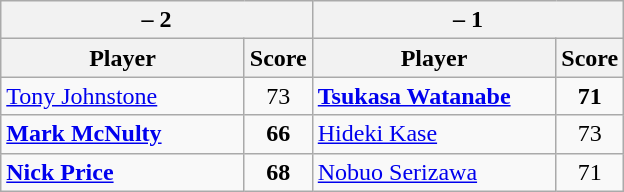<table class=wikitable>
<tr>
<th colspan=2> – 2</th>
<th colspan=2> – 1</th>
</tr>
<tr>
<th width=155>Player</th>
<th>Score</th>
<th width=155>Player</th>
<th>Score</th>
</tr>
<tr>
<td><a href='#'>Tony Johnstone</a></td>
<td align=center>73</td>
<td><strong><a href='#'>Tsukasa Watanabe</a></strong></td>
<td align=center><strong>71</strong></td>
</tr>
<tr>
<td><strong><a href='#'>Mark McNulty</a></strong></td>
<td align=center><strong>66</strong></td>
<td><a href='#'>Hideki Kase</a></td>
<td align=center>73</td>
</tr>
<tr>
<td><strong><a href='#'>Nick Price</a></strong></td>
<td align=center><strong>68</strong></td>
<td><a href='#'>Nobuo Serizawa</a></td>
<td align=center>71</td>
</tr>
</table>
